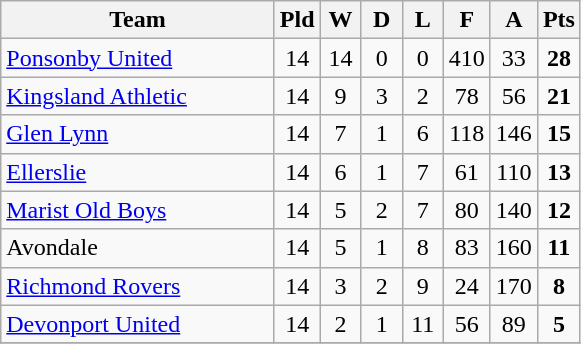<table class="wikitable" style="text-align:center;">
<tr>
<th width=175>Team</th>
<th width=20 abbr="Played">Pld</th>
<th width=20 abbr="Won">W</th>
<th width=20 abbr="Drawn">D</th>
<th width=20 abbr="Lost">L</th>
<th width=20 abbr="For">F</th>
<th width=20 abbr="Against">A</th>
<th width=20 abbr="Points">Pts</th>
</tr>
<tr>
<td style="text-align:left;"><a href='#'>Ponsonby United</a></td>
<td>14</td>
<td>14</td>
<td>0</td>
<td>0</td>
<td>410</td>
<td>33</td>
<td><strong>28</strong></td>
</tr>
<tr>
<td style="text-align:left;"><a href='#'>Kingsland Athletic</a></td>
<td>14</td>
<td>9</td>
<td>3</td>
<td>2</td>
<td>78</td>
<td>56</td>
<td><strong>21</strong></td>
</tr>
<tr>
<td style="text-align:left;"><a href='#'>Glen Lynn</a></td>
<td>14</td>
<td>7</td>
<td>1</td>
<td>6</td>
<td>118</td>
<td>146</td>
<td><strong>15</strong></td>
</tr>
<tr>
<td style="text-align:left;"><a href='#'>Ellerslie</a></td>
<td>14</td>
<td>6</td>
<td>1</td>
<td>7</td>
<td>61</td>
<td>110</td>
<td><strong>13</strong></td>
</tr>
<tr>
<td style="text-align:left;"><a href='#'>Marist Old Boys</a></td>
<td>14</td>
<td>5</td>
<td>2</td>
<td>7</td>
<td>80</td>
<td>140</td>
<td><strong>12</strong></td>
</tr>
<tr>
<td style="text-align:left;">Avondale</td>
<td>14</td>
<td>5</td>
<td>1</td>
<td>8</td>
<td>83</td>
<td>160</td>
<td><strong>11</strong></td>
</tr>
<tr>
<td style="text-align:left;"><a href='#'>Richmond Rovers</a></td>
<td>14</td>
<td>3</td>
<td>2</td>
<td>9</td>
<td>24</td>
<td>170</td>
<td><strong>8</strong></td>
</tr>
<tr>
<td style="text-align:left;"><a href='#'>Devonport United</a></td>
<td>14</td>
<td>2</td>
<td>1</td>
<td>11</td>
<td>56</td>
<td>89</td>
<td><strong>5</strong></td>
</tr>
<tr>
</tr>
</table>
